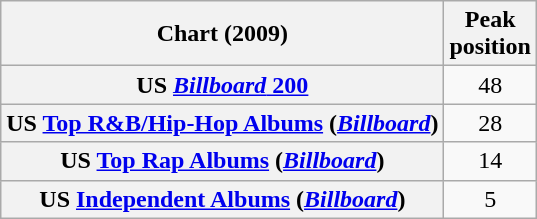<table class="wikitable sortable plainrowheaders" style="text-align:center">
<tr>
<th scope="col">Chart (2009)</th>
<th scope="col">Peak<br>position</th>
</tr>
<tr>
<th scope="row">US <a href='#'><em>Billboard</em> 200</a></th>
<td>48</td>
</tr>
<tr>
<th scope="row">US <a href='#'>Top R&B/Hip-Hop Albums</a> (<em><a href='#'>Billboard</a></em>)</th>
<td>28</td>
</tr>
<tr>
<th scope="row">US <a href='#'>Top Rap Albums</a> (<em><a href='#'>Billboard</a></em>)</th>
<td>14</td>
</tr>
<tr>
<th scope="row">US <a href='#'>Independent Albums</a> (<em><a href='#'>Billboard</a></em>)</th>
<td>5</td>
</tr>
</table>
